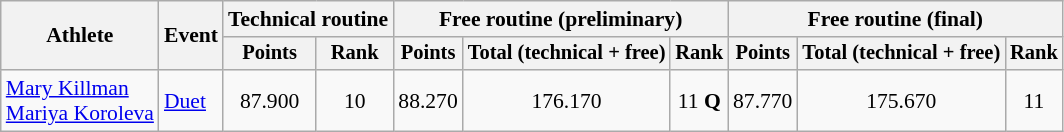<table class=wikitable style=font-size:90%;text-align:center>
<tr>
<th rowspan=2>Athlete</th>
<th rowspan=2>Event</th>
<th colspan=2>Technical routine</th>
<th colspan=3>Free routine (preliminary)</th>
<th colspan=3>Free routine (final)</th>
</tr>
<tr style=font-size:95%>
<th>Points</th>
<th>Rank</th>
<th>Points</th>
<th>Total (technical + free)</th>
<th>Rank</th>
<th>Points</th>
<th>Total (technical + free)</th>
<th>Rank</th>
</tr>
<tr>
<td align=left><a href='#'>Mary Killman</a><br><a href='#'>Mariya Koroleva</a></td>
<td align=left><a href='#'>Duet</a></td>
<td>87.900</td>
<td>10</td>
<td>88.270</td>
<td>176.170</td>
<td>11 <strong>Q</strong></td>
<td>87.770</td>
<td>175.670</td>
<td>11</td>
</tr>
</table>
